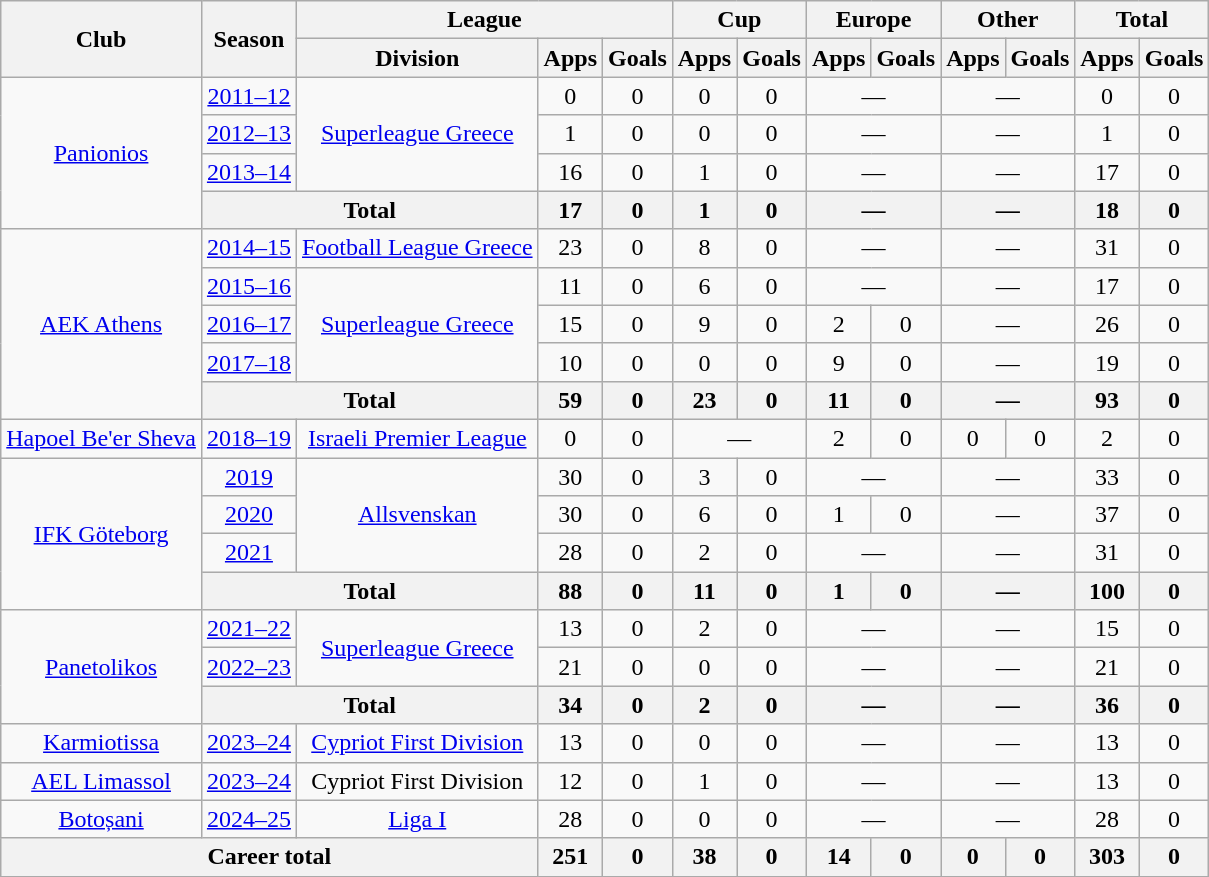<table class="wikitable" style="text-align: center;">
<tr>
<th rowspan="2">Club</th>
<th rowspan="2">Season</th>
<th colspan="3">League</th>
<th colspan="2">Cup</th>
<th colspan="2">Europe</th>
<th colspan="2">Other</th>
<th colspan="2">Total</th>
</tr>
<tr>
<th>Division</th>
<th>Apps</th>
<th>Goals</th>
<th>Apps</th>
<th>Goals</th>
<th>Apps</th>
<th>Goals</th>
<th>Apps</th>
<th>Goals</th>
<th>Apps</th>
<th>Goals</th>
</tr>
<tr>
<td rowspan="4" valign="center"><a href='#'>Panionios</a></td>
<td><a href='#'>2011–12</a></td>
<td rowspan="3"><a href='#'>Superleague Greece</a></td>
<td>0</td>
<td>0</td>
<td>0</td>
<td>0</td>
<td colspan="2">—</td>
<td colspan="2">—</td>
<td>0</td>
<td>0</td>
</tr>
<tr>
<td><a href='#'>2012–13</a></td>
<td>1</td>
<td>0</td>
<td>0</td>
<td>0</td>
<td colspan="2">—</td>
<td colspan="2">—</td>
<td>1</td>
<td>0</td>
</tr>
<tr>
<td><a href='#'>2013–14</a></td>
<td>16</td>
<td>0</td>
<td>1</td>
<td>0</td>
<td colspan="2">—</td>
<td colspan="2">—</td>
<td>17</td>
<td>0</td>
</tr>
<tr>
<th colspan="2">Total</th>
<th>17</th>
<th>0</th>
<th>1</th>
<th>0</th>
<th colspan="2">—</th>
<th colspan="2">—</th>
<th>18</th>
<th>0</th>
</tr>
<tr>
<td rowspan="5" valign="center"><a href='#'>AEK Athens</a></td>
<td><a href='#'>2014–15</a></td>
<td><a href='#'>Football League Greece</a></td>
<td>23</td>
<td>0</td>
<td>8</td>
<td>0</td>
<td colspan="2">—</td>
<td colspan="2">—</td>
<td>31</td>
<td>0</td>
</tr>
<tr>
<td><a href='#'>2015–16</a></td>
<td rowspan="3"><a href='#'>Superleague Greece</a></td>
<td>11</td>
<td>0</td>
<td>6</td>
<td>0</td>
<td colspan="2">—</td>
<td colspan="2">—</td>
<td>17</td>
<td>0</td>
</tr>
<tr>
<td><a href='#'>2016–17</a></td>
<td>15</td>
<td>0</td>
<td>9</td>
<td>0</td>
<td>2</td>
<td>0</td>
<td colspan="2">—</td>
<td>26</td>
<td>0</td>
</tr>
<tr>
<td><a href='#'>2017–18</a></td>
<td>10</td>
<td>0</td>
<td>0</td>
<td>0</td>
<td>9</td>
<td>0</td>
<td colspan="2">—</td>
<td>19</td>
<td>0</td>
</tr>
<tr>
<th colspan="2">Total</th>
<th>59</th>
<th>0</th>
<th>23</th>
<th>0</th>
<th>11</th>
<th>0</th>
<th colspan="2">—</th>
<th>93</th>
<th>0</th>
</tr>
<tr>
<td><a href='#'>Hapoel Be'er Sheva</a></td>
<td><a href='#'>2018–19</a></td>
<td><a href='#'>Israeli Premier League</a></td>
<td>0</td>
<td>0</td>
<td colspan="2">—</td>
<td>2</td>
<td>0</td>
<td>0</td>
<td>0</td>
<td>2</td>
<td>0</td>
</tr>
<tr>
<td rowspan="4" valign="center"><a href='#'>IFK Göteborg</a></td>
<td><a href='#'>2019</a></td>
<td rowspan="3"><a href='#'>Allsvenskan</a></td>
<td>30</td>
<td>0</td>
<td>3</td>
<td>0</td>
<td colspan="2">—</td>
<td colspan="2">—</td>
<td>33</td>
<td>0</td>
</tr>
<tr>
<td><a href='#'>2020</a></td>
<td>30</td>
<td>0</td>
<td>6</td>
<td>0</td>
<td>1</td>
<td>0</td>
<td colspan="2">—</td>
<td>37</td>
<td>0</td>
</tr>
<tr>
<td><a href='#'>2021</a></td>
<td>28</td>
<td>0</td>
<td>2</td>
<td>0</td>
<td colspan="2">—</td>
<td colspan="2">—</td>
<td>31</td>
<td>0</td>
</tr>
<tr>
<th colspan="2">Total</th>
<th>88</th>
<th>0</th>
<th>11</th>
<th>0</th>
<th>1</th>
<th>0</th>
<th colspan="2">—</th>
<th>100</th>
<th>0</th>
</tr>
<tr>
<td rowspan="3"><a href='#'>Panetolikos</a></td>
<td><a href='#'>2021–22</a></td>
<td rowspan="2"><a href='#'>Superleague Greece</a></td>
<td>13</td>
<td>0</td>
<td>2</td>
<td>0</td>
<td colspan="2">—</td>
<td colspan="2">—</td>
<td>15</td>
<td>0</td>
</tr>
<tr>
<td><a href='#'>2022–23</a></td>
<td>21</td>
<td>0</td>
<td>0</td>
<td>0</td>
<td colspan="2">—</td>
<td colspan="2">—</td>
<td>21</td>
<td>0</td>
</tr>
<tr>
<th colspan="2">Total</th>
<th>34</th>
<th>0</th>
<th>2</th>
<th>0</th>
<th colspan="2">—</th>
<th colspan="2">—</th>
<th>36</th>
<th>0</th>
</tr>
<tr>
<td><a href='#'>Karmiotissa</a></td>
<td><a href='#'>2023–24</a></td>
<td><a href='#'>Cypriot First Division</a></td>
<td>13</td>
<td>0</td>
<td>0</td>
<td>0</td>
<td colspan="2">—</td>
<td colspan="2">—</td>
<td>13</td>
<td>0</td>
</tr>
<tr>
<td><a href='#'>AEL Limassol</a></td>
<td><a href='#'>2023–24</a></td>
<td>Cypriot First Division</td>
<td>12</td>
<td>0</td>
<td>1</td>
<td>0</td>
<td colspan="2">—</td>
<td colspan="2">—</td>
<td>13</td>
<td>0</td>
</tr>
<tr>
<td><a href='#'>Botoșani</a></td>
<td><a href='#'>2024–25</a></td>
<td><a href='#'>Liga I</a></td>
<td>28</td>
<td>0</td>
<td>0</td>
<td>0</td>
<td colspan="2">—</td>
<td colspan="2">—</td>
<td>28</td>
<td>0</td>
</tr>
<tr>
<th colspan="3">Career total</th>
<th>251</th>
<th>0</th>
<th>38</th>
<th>0</th>
<th>14</th>
<th>0</th>
<th>0</th>
<th>0</th>
<th>303</th>
<th>0</th>
</tr>
<tr>
</tr>
</table>
